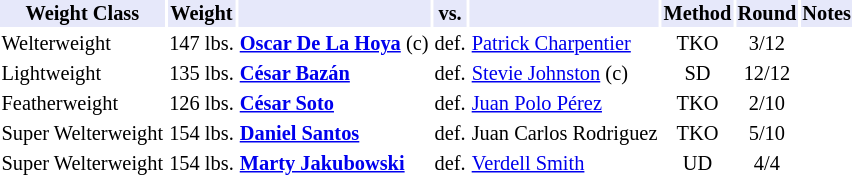<table class="toccolours" style="font-size: 85%;">
<tr>
<th style="background:#e6e8fa; color:#000; text-align:center;">Weight Class</th>
<th style="background:#e6e8fa; color:#000; text-align:center;">Weight</th>
<th style="background:#e6e8fa; color:#000; text-align:center;"></th>
<th style="background:#e6e8fa; color:#000; text-align:center;">vs.</th>
<th style="background:#e6e8fa; color:#000; text-align:center;"></th>
<th style="background:#e6e8fa; color:#000; text-align:center;">Method</th>
<th style="background:#e6e8fa; color:#000; text-align:center;">Round</th>
<th style="background:#e6e8fa; color:#000; text-align:center;">Notes</th>
</tr>
<tr>
<td>Welterweight</td>
<td>147 lbs.</td>
<td><strong><a href='#'>Oscar De La Hoya</a></strong> (c)</td>
<td>def.</td>
<td><a href='#'>Patrick Charpentier</a></td>
<td align=center>TKO</td>
<td align=center>3/12</td>
<td></td>
</tr>
<tr>
<td>Lightweight</td>
<td>135 lbs.</td>
<td><strong><a href='#'>César Bazán</a></strong></td>
<td>def.</td>
<td><a href='#'>Stevie Johnston</a> (c)</td>
<td align=center>SD</td>
<td align=center>12/12</td>
<td></td>
</tr>
<tr>
<td>Featherweight</td>
<td>126 lbs.</td>
<td><strong><a href='#'>César Soto</a></strong></td>
<td>def.</td>
<td><a href='#'>Juan Polo Pérez</a></td>
<td align=center>TKO</td>
<td align=center>2/10</td>
</tr>
<tr>
<td>Super Welterweight</td>
<td>154 lbs.</td>
<td><strong><a href='#'>Daniel Santos</a></strong></td>
<td>def.</td>
<td>Juan Carlos Rodriguez</td>
<td align=center>TKO</td>
<td align=center>5/10</td>
</tr>
<tr>
<td>Super Welterweight</td>
<td>154 lbs.</td>
<td><strong><a href='#'>Marty Jakubowski</a></strong></td>
<td>def.</td>
<td><a href='#'>Verdell Smith</a></td>
<td align=center>UD</td>
<td align=center>4/4</td>
</tr>
</table>
